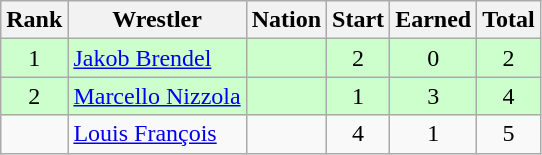<table class="wikitable sortable" style="text-align:center;">
<tr>
<th>Rank</th>
<th>Wrestler</th>
<th>Nation</th>
<th>Start</th>
<th>Earned</th>
<th>Total</th>
</tr>
<tr style="background:#cfc;">
<td>1</td>
<td align=left><a href='#'>Jakob Brendel</a></td>
<td align=left></td>
<td>2</td>
<td>0</td>
<td>2</td>
</tr>
<tr style="background:#cfc;">
<td>2</td>
<td align=left><a href='#'>Marcello Nizzola</a></td>
<td align=left></td>
<td>1</td>
<td>3</td>
<td>4</td>
</tr>
<tr>
<td></td>
<td align=left><a href='#'>Louis François</a></td>
<td align=left></td>
<td>4</td>
<td>1</td>
<td>5</td>
</tr>
</table>
